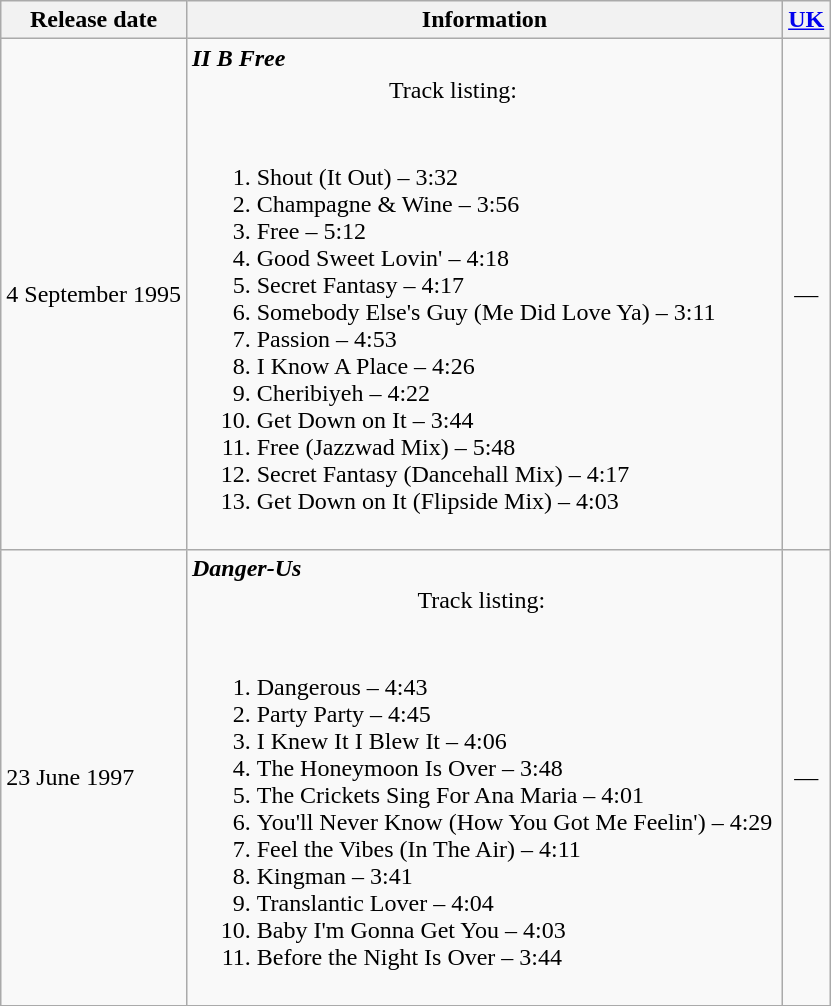<table class="wikitable">
<tr>
<th>Release date</th>
<th>Information</th>
<th><a href='#'>UK</a></th>
</tr>
<tr>
<td>4 September 1995</td>
<td><strong><em>II B Free</em></strong><br><table class="wikitable collapsible collapsed" style="font-size: 100%; margin: 0px; padding: 0px; border: transparent none">
<tr>
<th style="background: transparent; border: transparent none; font-weight: normal">      Track listing:       </th>
</tr>
<tr>
<td style="background: transparent; border: transparent none"><br><ol><li>Shout (It Out) – 3:32</li><li>Champagne & Wine – 3:56</li><li>Free – 5:12</li><li>Good Sweet Lovin' – 4:18</li><li>Secret Fantasy – 4:17</li><li>Somebody Else's Guy (Me Did Love Ya) – 3:11</li><li>Passion – 4:53</li><li>I Know A Place – 4:26</li><li>Cheribiyeh – 4:22</li><li>Get Down on It – 3:44</li><li>Free (Jazzwad Mix) – 5:48</li><li>Secret Fantasy (Dancehall Mix) – 4:17</li><li>Get Down on It (Flipside Mix) – 4:03</li></ol></td>
</tr>
</table>
</td>
<td style="text-align:center;">—</td>
</tr>
<tr>
<td>23 June 1997</td>
<td><strong><em>Danger-Us</em></strong><br><table class="wikitable collapsible collapsed" style="font-size: 100%; margin: 0px; padding: 0px; border: transparent none">
<tr>
<th style="background: transparent; border: transparent none; font-weight: normal">      Track listing:       </th>
</tr>
<tr>
<td style="background: transparent; border: transparent none"><br><ol><li>Dangerous – 4:43</li><li>Party Party – 4:45</li><li>I Knew It I Blew It – 4:06</li><li>The Honeymoon Is Over – 3:48</li><li>The Crickets Sing For Ana Maria – 4:01</li><li>You'll Never Know (How You Got Me Feelin') – 4:29</li><li>Feel the Vibes (In The Air) – 4:11</li><li>Kingman – 3:41</li><li>Translantic Lover – 4:04</li><li>Baby I'm Gonna Get You – 4:03</li><li>Before the Night Is Over – 3:44</li></ol></td>
</tr>
</table>
</td>
<td style="text-align:center;">—</td>
</tr>
<tr>
</tr>
</table>
